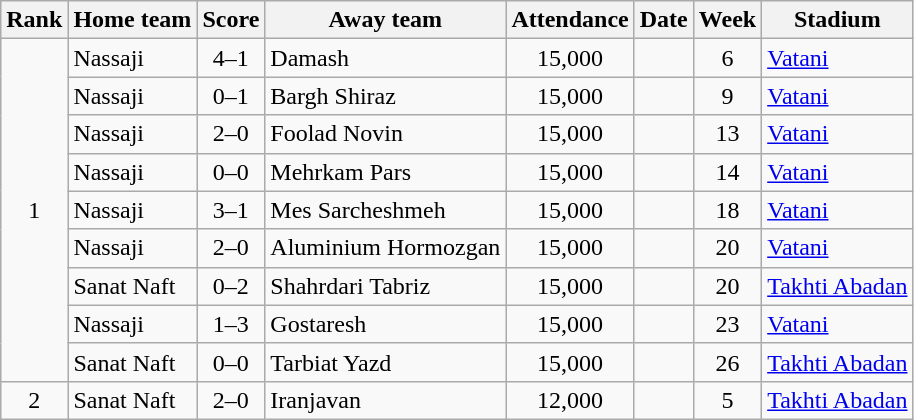<table class="wikitable sortable">
<tr>
<th>Rank</th>
<th>Home team</th>
<th>Score</th>
<th>Away team</th>
<th>Attendance</th>
<th>Date</th>
<th>Week</th>
<th>Stadium</th>
</tr>
<tr>
<td align=center rowspan="9">1</td>
<td>Nassaji</td>
<td align=center>4–1</td>
<td>Damash</td>
<td align=center>15,000</td>
<td></td>
<td align=center>6</td>
<td><a href='#'>Vatani</a></td>
</tr>
<tr>
<td>Nassaji</td>
<td align=center>0–1</td>
<td>Bargh Shiraz</td>
<td align=center>15,000</td>
<td></td>
<td align=center>9</td>
<td><a href='#'>Vatani</a></td>
</tr>
<tr>
<td>Nassaji</td>
<td align=center>2–0</td>
<td>Foolad Novin</td>
<td align=center>15,000</td>
<td></td>
<td align=center>13</td>
<td><a href='#'>Vatani</a></td>
</tr>
<tr>
<td>Nassaji</td>
<td align=center>0–0</td>
<td>Mehrkam Pars</td>
<td align=center>15,000</td>
<td></td>
<td align=center>14</td>
<td><a href='#'>Vatani</a></td>
</tr>
<tr>
<td>Nassaji</td>
<td align=center>3–1</td>
<td>Mes Sarcheshmeh</td>
<td align=center>15,000</td>
<td></td>
<td align=center>18</td>
<td><a href='#'>Vatani</a></td>
</tr>
<tr>
<td>Nassaji</td>
<td align=center>2–0</td>
<td>Aluminium Hormozgan</td>
<td align=center>15,000</td>
<td></td>
<td align=center>20</td>
<td><a href='#'>Vatani</a></td>
</tr>
<tr>
<td>Sanat Naft</td>
<td align=center>0–2</td>
<td>Shahrdari Tabriz</td>
<td align=center>15,000</td>
<td></td>
<td align=center>20</td>
<td><a href='#'>Takhti Abadan</a></td>
</tr>
<tr>
<td>Nassaji</td>
<td align=center>1–3</td>
<td>Gostaresh</td>
<td align=center>15,000</td>
<td></td>
<td align=center>23</td>
<td><a href='#'>Vatani</a></td>
</tr>
<tr>
<td>Sanat Naft</td>
<td align=center>0–0</td>
<td>Tarbiat Yazd</td>
<td align=center>15,000</td>
<td></td>
<td align=center>26</td>
<td><a href='#'>Takhti Abadan</a></td>
</tr>
<tr>
<td align=center>2</td>
<td>Sanat Naft</td>
<td align=center>2–0</td>
<td>Iranjavan</td>
<td align=center>12,000</td>
<td></td>
<td align=center>5</td>
<td><a href='#'>Takhti Abadan</a></td>
</tr>
</table>
